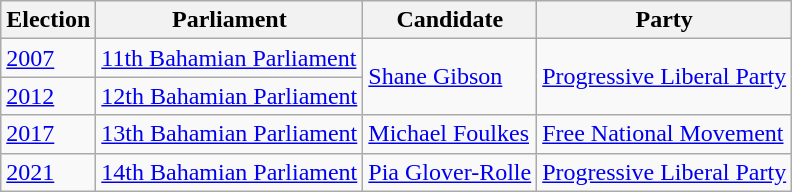<table class="wikitable">
<tr>
<th>Election</th>
<th>Parliament</th>
<th>Candidate</th>
<th>Party</th>
</tr>
<tr>
<td><a href='#'>2007</a></td>
<td><a href='#'>11th Bahamian Parliament</a></td>
<td rowspan="2"><a href='#'>Shane Gibson</a></td>
<td rowspan="2"><a href='#'>Progressive Liberal Party</a></td>
</tr>
<tr>
<td><a href='#'>2012</a></td>
<td><a href='#'>12th Bahamian Parliament</a></td>
</tr>
<tr>
<td><a href='#'>2017</a></td>
<td><a href='#'>13th Bahamian Parliament</a></td>
<td><a href='#'>Michael Foulkes</a></td>
<td><a href='#'>Free National Movement</a></td>
</tr>
<tr>
<td><a href='#'>2021</a></td>
<td><a href='#'>14th Bahamian Parliament</a></td>
<td><a href='#'>Pia Glover-Rolle</a></td>
<td><a href='#'>Progressive Liberal Party</a></td>
</tr>
</table>
